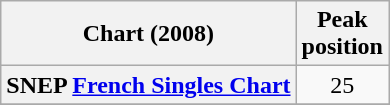<table class="wikitable sortable plainrowheaders" border="1">
<tr>
<th scope="col">Chart (2008)</th>
<th scope="col">Peak<br>position</th>
</tr>
<tr>
<th scope="row">SNEP <a href='#'>French Singles Chart</a></th>
<td align="center">25</td>
</tr>
<tr>
</tr>
</table>
